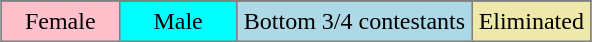<table border="2" cellpadding="4" style="background:gray; border:1px solid gray; border-collapse:collapse; margin:1em auto; text-align:center;">
<tr>
</tr>
<tr>
<td style="background:pink;" width="20%">Female</td>
<td style="background:cyan;" width="20%">Male</td>
<td style="background:lightblue;">Bottom 3/4 contestants</td>
<td style="background:palegoldenrod;">Eliminated</td>
</tr>
</table>
